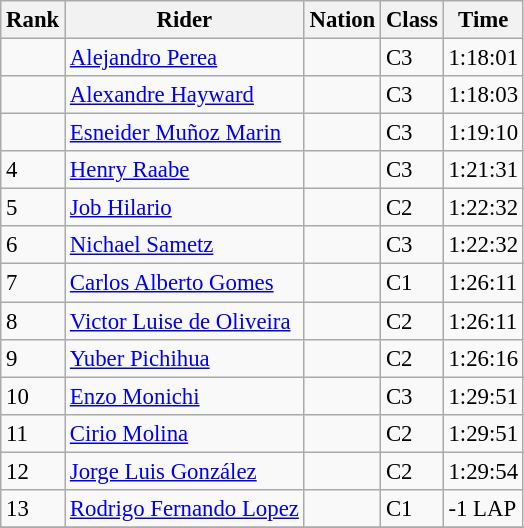<table class="wikitable sortable" style="font-size:95%" style="width:35em;" style="text-align:center">
<tr>
<th>Rank</th>
<th>Rider</th>
<th>Nation</th>
<th>Class</th>
<th>Time</th>
</tr>
<tr>
<td></td>
<td align=left><a href='#'>Alejandro Perea</a></td>
<td align=left></td>
<td>C3</td>
<td>1:18:01</td>
</tr>
<tr>
<td></td>
<td align=left><a href='#'>Alexandre Hayward</a></td>
<td align=left></td>
<td>C3</td>
<td>1:18:03</td>
</tr>
<tr>
<td></td>
<td align=left><a href='#'>Esneider Muñoz Marin</a></td>
<td align=left></td>
<td>C3</td>
<td>1:19:10</td>
</tr>
<tr>
<td>4</td>
<td align=left><a href='#'>Henry Raabe</a></td>
<td align=left></td>
<td>C3</td>
<td>1:21:31</td>
</tr>
<tr>
<td>5</td>
<td align=left><a href='#'>Job Hilario</a></td>
<td align=left></td>
<td>C2</td>
<td>1:22:32</td>
</tr>
<tr>
<td>6</td>
<td align=left><a href='#'>Nichael Sametz</a></td>
<td align=left></td>
<td>C3</td>
<td>1:22:32</td>
</tr>
<tr>
<td>7</td>
<td align=left><a href='#'>Carlos Alberto Gomes</a></td>
<td align=left></td>
<td>C1</td>
<td>1:26:11</td>
</tr>
<tr>
<td>8</td>
<td align=left><a href='#'>Victor Luise de Oliveira</a></td>
<td align=left></td>
<td>C2</td>
<td>1:26:11</td>
</tr>
<tr>
<td>9</td>
<td align=left><a href='#'>Yuber Pichihua</a></td>
<td align=left></td>
<td>C2</td>
<td>1:26:16</td>
</tr>
<tr>
<td>10</td>
<td align=left><a href='#'>Enzo Monichi</a></td>
<td align=left></td>
<td>C3</td>
<td>1:29:51</td>
</tr>
<tr>
<td>11</td>
<td align=left><a href='#'>Cirio Molina</a></td>
<td align=left></td>
<td>C2</td>
<td>1:29:51</td>
</tr>
<tr>
<td>12</td>
<td align=left><a href='#'>Jorge Luis González</a></td>
<td align=left></td>
<td>C2</td>
<td>1:29:54</td>
</tr>
<tr>
<td>13</td>
<td align=left><a href='#'>Rodrigo Fernando Lopez</a></td>
<td align=left></td>
<td>C1</td>
<td>-1 LAP</td>
</tr>
<tr>
</tr>
</table>
